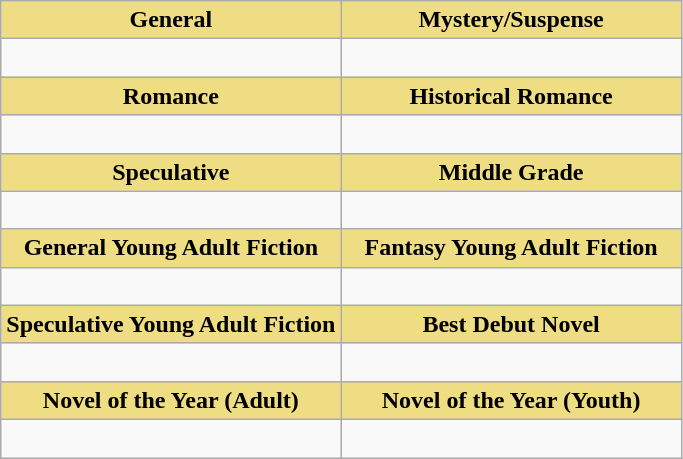<table class=wikitable>
<tr>
<th style="background:#EEDD82; width:50%">General</th>
<th style="background:#EEDD82; width:50%">Mystery/Suspense</th>
</tr>
<tr>
<td valign="top"><br></td>
<td valign="top"><br></td>
</tr>
<tr>
<th style="background:#EEDD82">Romance</th>
<th style="background:#EEDD82">Historical Romance</th>
</tr>
<tr>
<td valign="top"><br></td>
<td valign="top"><br></td>
</tr>
<tr>
<th style="background:#EEDD82">Speculative</th>
<th style="background:#EEDD82">Middle Grade</th>
</tr>
<tr>
<td valign="top"><br></td>
<td valign="top"><br></td>
</tr>
<tr>
<th style="background:#EEDD82">General Young Adult Fiction</th>
<th style="background:#EEDD82">Fantasy Young Adult Fiction</th>
</tr>
<tr>
<td valign="top"><br></td>
<td valign="top"><br></td>
</tr>
<tr>
<th style="background:#EEDD82">Speculative Young Adult Fiction</th>
<th style="background:#EEDD82">Best Debut Novel</th>
</tr>
<tr>
<td valign="top"><br></td>
<td valign="top"><br></td>
</tr>
<tr>
<th style="background:#EEDD82">Novel of the Year (Adult)</th>
<th style="background:#EEDD82">Novel of the Year (Youth)</th>
</tr>
<tr>
<td valign="top"><br></td>
<td valign="top"><br></td>
</tr>
</table>
